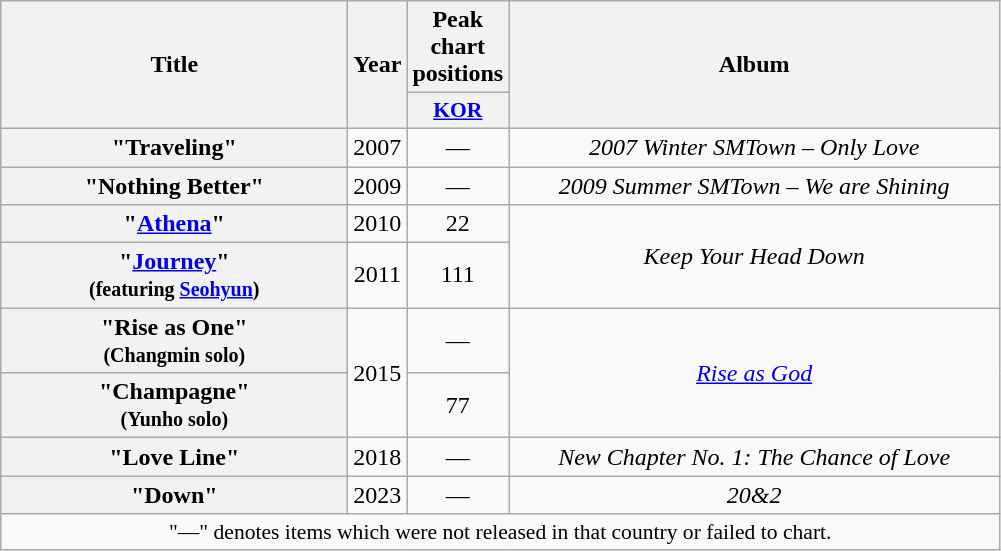<table class="wikitable plainrowheaders" style="text-align:center">
<tr>
<th scope="col" rowspan="2" style="width:14em;">Title</th>
<th scope="col" rowspan="2">Year</th>
<th scope="col" colspan="1">Peak chart positions</th>
<th scope="col" rowspan="2" style="width:20em;">Album</th>
</tr>
<tr>
<th scope="col" style="width:3em;font-size:90%;"><a href='#'>KOR</a><br></th>
</tr>
<tr>
<th scope="row">"Traveling"</th>
<td>2007</td>
<td>—</td>
<td><em>2007 Winter SMTown – Only Love</em></td>
</tr>
<tr>
<th scope="row">"Nothing Better"</th>
<td>2009</td>
<td>—</td>
<td><em>2009 Summer SMTown – We are Shining</em></td>
</tr>
<tr>
<th scope="row">"<a href='#'>Athena</a>"</th>
<td>2010</td>
<td>22</td>
<td rowspan="2"><em>Keep Your Head Down</em></td>
</tr>
<tr>
<th scope="row">"<a href='#'>Journey</a>"<br><small>(featuring <a href='#'>Seohyun</a>)</small></th>
<td>2011</td>
<td>111</td>
</tr>
<tr>
<th scope="row">"Rise as One"<br><small>(Changmin solo)</small></th>
<td rowspan="2">2015</td>
<td>—</td>
<td rowspan="2"><em><a href='#'>Rise as God</a></em></td>
</tr>
<tr>
<th scope="row">"Champagne"<br><small>(Yunho solo)</small></th>
<td>77</td>
</tr>
<tr>
<th scope="row">"Love Line"</th>
<td>2018</td>
<td>—</td>
<td><em>New Chapter No. 1: The Chance of Love</em></td>
</tr>
<tr>
<th scope="row">"Down"</th>
<td>2023</td>
<td>—</td>
<td><em>20&2</em></td>
</tr>
<tr>
<td colspan="14" align="center" style="font-size:90%;">"—" denotes items which were not released in that country or failed to chart.</td>
</tr>
</table>
